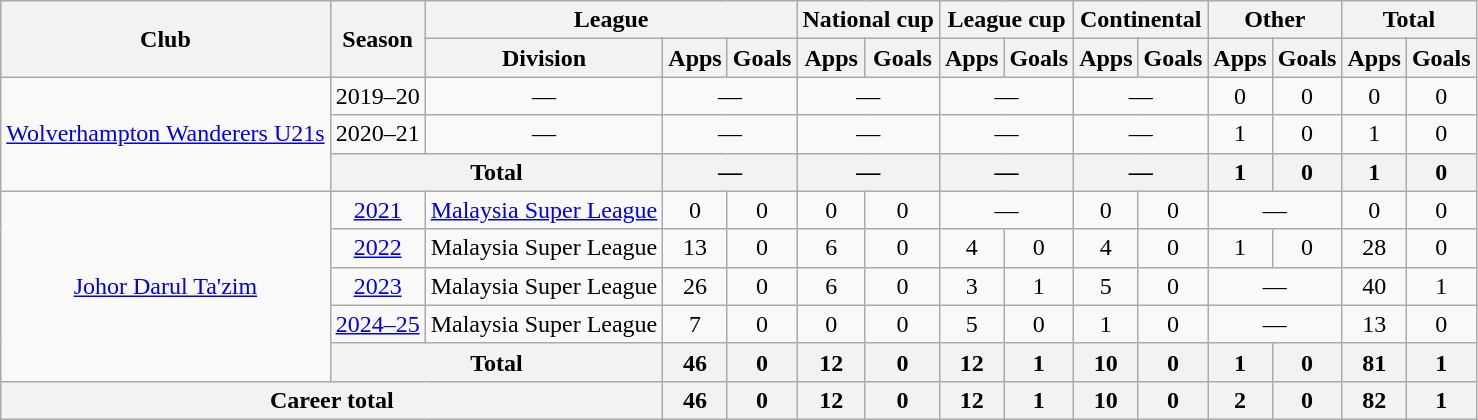<table class="wikitable" style="text-align: center">
<tr>
<th rowspan="2">Club</th>
<th rowspan="2">Season</th>
<th colspan="3">League</th>
<th colspan="2">National cup</th>
<th colspan="2">League cup</th>
<th colspan="2">Continental</th>
<th colspan="2">Other</th>
<th colspan="2">Total</th>
</tr>
<tr>
<th>Division</th>
<th>Apps</th>
<th>Goals</th>
<th>Apps</th>
<th>Goals</th>
<th>Apps</th>
<th>Goals</th>
<th>Apps</th>
<th>Goals</th>
<th>Apps</th>
<th>Goals</th>
<th>Apps</th>
<th>Goals</th>
</tr>
<tr>
<td rowspan="3"><a href='#'>Wolverhampton Wanderers U21s</a></td>
<td>2019–20</td>
<td>—</td>
<td colspan="2">—</td>
<td colspan="2">—</td>
<td colspan="2">—</td>
<td colspan="2">—</td>
<td>0</td>
<td>0</td>
<td>0</td>
<td>0</td>
</tr>
<tr>
<td>2020–21</td>
<td>—</td>
<td colspan="2">—</td>
<td colspan="2">—</td>
<td colspan="2">—</td>
<td colspan="2">—</td>
<td>1</td>
<td>0</td>
<td>1</td>
<td>0</td>
</tr>
<tr>
<th colspan=2>Total</th>
<th colspan="2">—</th>
<th colspan="2">—</th>
<th colspan="2">—</th>
<th colspan="2">—</th>
<th>1</th>
<th>0</th>
<th>1</th>
<th>0</th>
</tr>
<tr>
<td rowspan="5"><a href='#'>Johor Darul Ta'zim</a></td>
<td><a href='#'>2021</a></td>
<td><a href='#'>Malaysia Super League</a></td>
<td>0</td>
<td>0</td>
<td>0</td>
<td>0</td>
<td colspan="2">—</td>
<td>0</td>
<td>0</td>
<td colspan="2">—</td>
<td>0</td>
<td>0</td>
</tr>
<tr>
<td><a href='#'>2022</a></td>
<td>Malaysia Super League</td>
<td>13</td>
<td>0</td>
<td>6</td>
<td>0</td>
<td>4</td>
<td>0</td>
<td>4</td>
<td>0</td>
<td>1</td>
<td>0</td>
<td>28</td>
<td>0</td>
</tr>
<tr>
<td><a href='#'>2023</a></td>
<td>Malaysia Super League</td>
<td>26</td>
<td>0</td>
<td>6</td>
<td>0</td>
<td>3</td>
<td>1</td>
<td>5</td>
<td>0</td>
<td colspan="2">—</td>
<td>40</td>
<td>1</td>
</tr>
<tr>
<td><a href='#'>2024–25</a></td>
<td>Malaysia Super League</td>
<td>7</td>
<td>0</td>
<td>0</td>
<td>0</td>
<td>5</td>
<td>0</td>
<td>1</td>
<td>0</td>
<td colspan="2">—</td>
<td>13</td>
<td>0</td>
</tr>
<tr>
<th colspan=2>Total</th>
<th>46</th>
<th>0</th>
<th>12</th>
<th>0</th>
<th>12</th>
<th>1</th>
<th>10</th>
<th>0</th>
<th>1</th>
<th>0</th>
<th>81</th>
<th>1</th>
</tr>
<tr>
<th colspan=3>Career total</th>
<th>46</th>
<th>0</th>
<th>12</th>
<th>0</th>
<th>12</th>
<th>1</th>
<th>10</th>
<th>0</th>
<th>2</th>
<th>0</th>
<th>82</th>
<th>1</th>
</tr>
</table>
